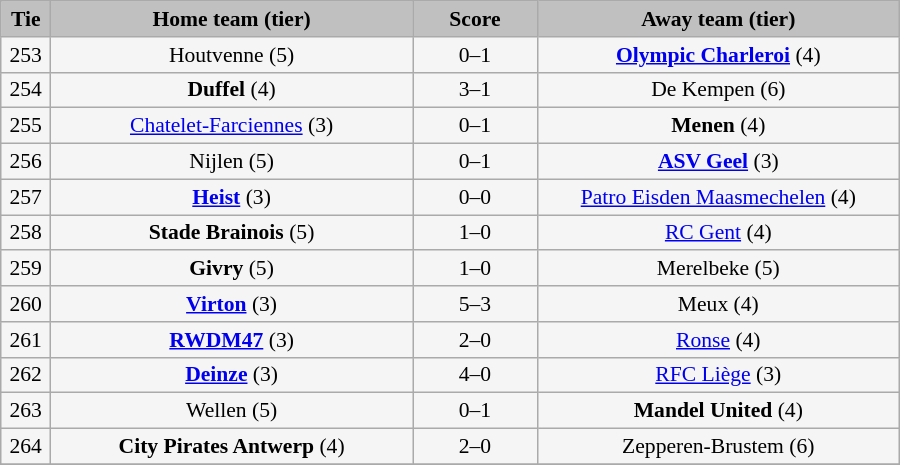<table class="wikitable" style="width: 600px; background:WhiteSmoke; text-align:center; font-size:90%">
<tr>
<td scope="col" style="width:  5.00%; background:silver;"><strong>Tie</strong></td>
<td scope="col" style="width: 36.25%; background:silver;"><strong>Home team (tier)</strong></td>
<td scope="col" style="width: 12.50%; background:silver;"><strong>Score</strong></td>
<td scope="col" style="width: 36.25%; background:silver;"><strong>Away team (tier)</strong></td>
</tr>
<tr>
<td>253</td>
<td>Houtvenne (5)</td>
<td>0–1</td>
<td><strong><a href='#'>Olympic Charleroi</a></strong> (4)</td>
</tr>
<tr>
<td>254</td>
<td><strong>Duffel</strong> (4)</td>
<td>3–1</td>
<td>De Kempen (6)</td>
</tr>
<tr>
<td>255</td>
<td><a href='#'>Chatelet-Farciennes</a> (3)</td>
<td>0–1</td>
<td><strong>Menen</strong> (4)</td>
</tr>
<tr>
<td>256</td>
<td>Nijlen (5)</td>
<td>0–1</td>
<td><strong><a href='#'>ASV Geel</a></strong> (3)</td>
</tr>
<tr>
<td>257</td>
<td><strong><a href='#'>Heist</a></strong> (3)</td>
<td>0–0 </td>
<td><a href='#'>Patro Eisden Maasmechelen</a> (4)</td>
</tr>
<tr>
<td>258</td>
<td><strong>Stade Brainois</strong> (5)</td>
<td>1–0</td>
<td><a href='#'>RC Gent</a> (4)</td>
</tr>
<tr>
<td>259</td>
<td><strong>Givry</strong> (5)</td>
<td>1–0</td>
<td>Merelbeke (5)</td>
</tr>
<tr>
<td>260</td>
<td><strong><a href='#'>Virton</a></strong> (3)</td>
<td>5–3</td>
<td>Meux (4)</td>
</tr>
<tr>
<td>261</td>
<td><strong><a href='#'>RWDM47</a></strong> (3)</td>
<td>2–0</td>
<td><a href='#'>Ronse</a> (4)</td>
</tr>
<tr>
<td>262</td>
<td><strong><a href='#'>Deinze</a></strong> (3)</td>
<td>4–0</td>
<td><a href='#'>RFC Liège</a> (3)</td>
</tr>
<tr>
<td>263</td>
<td>Wellen (5)</td>
<td>0–1</td>
<td><strong>Mandel United</strong> (4)</td>
</tr>
<tr>
<td>264</td>
<td><strong>City Pirates Antwerp</strong> (4)</td>
<td>2–0</td>
<td>Zepperen-Brustem (6)</td>
</tr>
<tr>
</tr>
</table>
